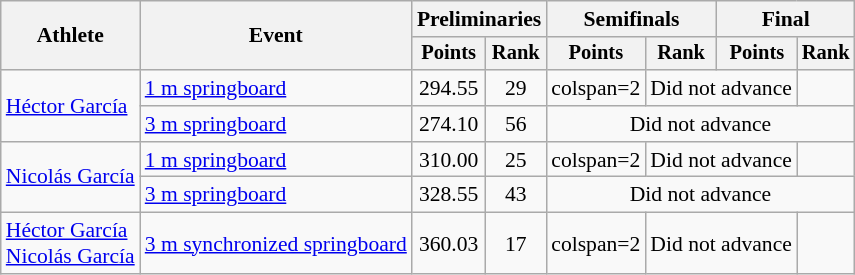<table class=wikitable style="font-size:90%;">
<tr>
<th rowspan="2">Athlete</th>
<th rowspan="2">Event</th>
<th colspan="2">Preliminaries</th>
<th colspan="2">Semifinals</th>
<th colspan="2">Final</th>
</tr>
<tr style="font-size:95%">
<th>Points</th>
<th>Rank</th>
<th>Points</th>
<th>Rank</th>
<th>Points</th>
<th>Rank</th>
</tr>
<tr align=center>
<td align=left rowspan=2><a href='#'>Héctor García</a></td>
<td align=left><a href='#'>1 m springboard</a></td>
<td>294.55</td>
<td>29</td>
<td>colspan=2 </td>
<td colspan=2>Did not advance</td>
</tr>
<tr align=center>
<td align=left><a href='#'>3 m springboard</a></td>
<td>274.10</td>
<td>56</td>
<td colspan=4>Did not advance</td>
</tr>
<tr align=center>
<td align=left rowspan=2><a href='#'>Nicolás García</a></td>
<td align=left><a href='#'>1 m springboard</a></td>
<td>310.00</td>
<td>25</td>
<td>colspan=2 </td>
<td colspan=2>Did not advance</td>
</tr>
<tr align=center>
<td align=left><a href='#'>3 m springboard</a></td>
<td>328.55</td>
<td>43</td>
<td colspan=4>Did not advance</td>
</tr>
<tr align=center>
<td align=left><a href='#'>Héctor García</a><br><a href='#'>Nicolás García</a></td>
<td align=left><a href='#'>3 m synchronized springboard</a></td>
<td>360.03</td>
<td>17</td>
<td>colspan=2 </td>
<td colspan=2>Did not advance</td>
</tr>
</table>
